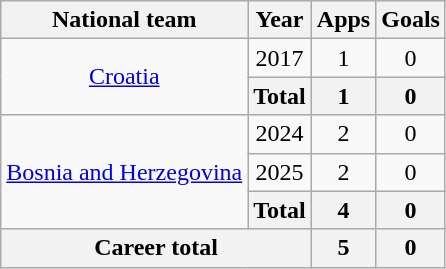<table class=wikitable style=text-align:center>
<tr>
<th>National team</th>
<th>Year</th>
<th>Apps</th>
<th>Goals</th>
</tr>
<tr>
<td rowspan=2><a href='#'>Croatia</a></td>
<td>2017</td>
<td>1</td>
<td>0</td>
</tr>
<tr>
<th>Total</th>
<th>1</th>
<th>0</th>
</tr>
<tr>
<td rowspan=3><a href='#'>Bosnia and Herzegovina</a></td>
<td>2024</td>
<td>2</td>
<td>0</td>
</tr>
<tr>
<td>2025</td>
<td>2</td>
<td>0</td>
</tr>
<tr>
<th>Total</th>
<th>4</th>
<th>0</th>
</tr>
<tr>
<th colspan=2>Career total</th>
<th>5</th>
<th>0</th>
</tr>
</table>
